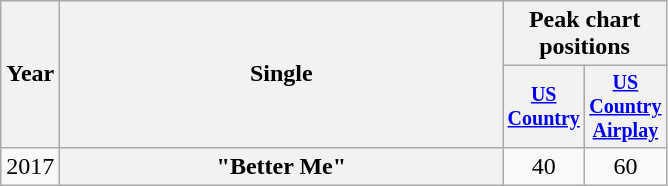<table class="wikitable plainrowheaders" style="text-align:center;">
<tr>
<th rowspan="2">Year</th>
<th rowspan="2" style="width:18em;">Single</th>
<th colspan="2">Peak chart positions</th>
</tr>
<tr style="font-size:smaller;">
<th width="45"><a href='#'>US Country</a><br></th>
<th width="45"><a href='#'>US Country Airplay</a><br></th>
</tr>
<tr>
<td>2017</td>
<th scope="row">"Better Me"</th>
<td>40</td>
<td>60</td>
</tr>
</table>
